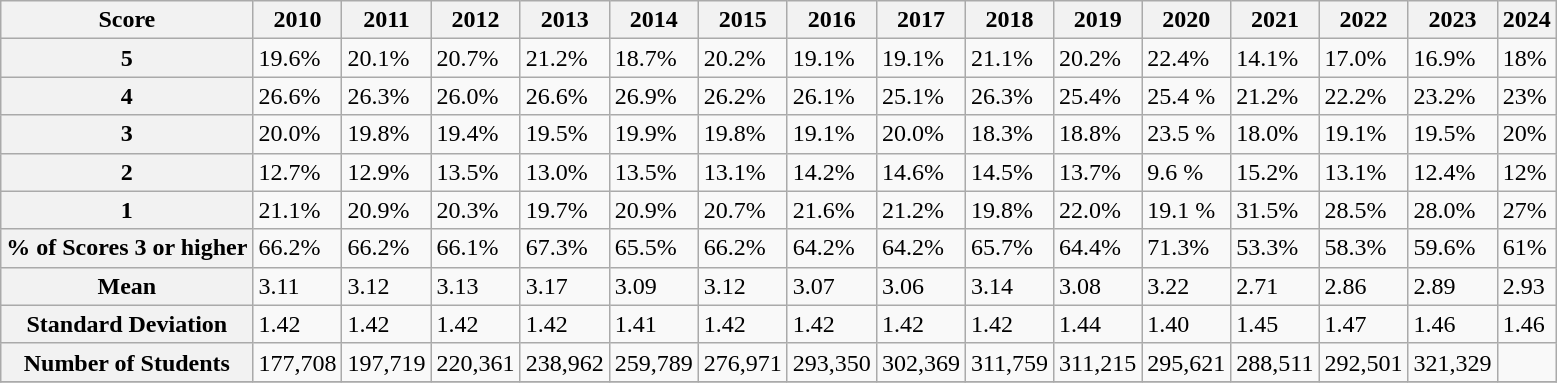<table class="wikitable" border="1">
<tr>
<th>Score</th>
<th>2010</th>
<th>2011</th>
<th>2012</th>
<th>2013</th>
<th>2014</th>
<th>2015</th>
<th>2016</th>
<th>2017</th>
<th>2018</th>
<th>2019</th>
<th>2020</th>
<th>2021</th>
<th>2022</th>
<th>2023</th>
<th>2024</th>
</tr>
<tr>
<th>5</th>
<td>19.6%</td>
<td>20.1%</td>
<td>20.7%</td>
<td>21.2%</td>
<td>18.7%</td>
<td>20.2%</td>
<td>19.1%</td>
<td>19.1%</td>
<td>21.1%</td>
<td>20.2%</td>
<td>22.4%</td>
<td>14.1%</td>
<td>17.0%</td>
<td>16.9%</td>
<td>18%</td>
</tr>
<tr>
<th>4</th>
<td>26.6%</td>
<td>26.3%</td>
<td>26.0%</td>
<td>26.6%</td>
<td>26.9%</td>
<td>26.2%</td>
<td>26.1%</td>
<td>25.1%</td>
<td>26.3%</td>
<td>25.4%</td>
<td>25.4 %</td>
<td>21.2%</td>
<td>22.2%</td>
<td>23.2%</td>
<td>23%</td>
</tr>
<tr>
<th>3</th>
<td>20.0%</td>
<td>19.8%</td>
<td>19.4%</td>
<td>19.5%</td>
<td>19.9%</td>
<td>19.8%</td>
<td>19.1%</td>
<td>20.0%</td>
<td>18.3%</td>
<td>18.8%</td>
<td>23.5 %</td>
<td>18.0%</td>
<td>19.1%</td>
<td>19.5%</td>
<td>20%</td>
</tr>
<tr>
<th>2</th>
<td>12.7%</td>
<td>12.9%</td>
<td>13.5%</td>
<td>13.0%</td>
<td>13.5%</td>
<td>13.1%</td>
<td>14.2%</td>
<td>14.6%</td>
<td>14.5%</td>
<td>13.7%</td>
<td>9.6 %</td>
<td>15.2%</td>
<td>13.1%</td>
<td>12.4%</td>
<td>12%</td>
</tr>
<tr>
<th>1</th>
<td>21.1%</td>
<td>20.9%</td>
<td>20.3%</td>
<td>19.7%</td>
<td>20.9%</td>
<td>20.7%</td>
<td>21.6%</td>
<td>21.2%</td>
<td>19.8%</td>
<td>22.0%</td>
<td>19.1 %</td>
<td>31.5%</td>
<td>28.5%</td>
<td>28.0%</td>
<td>27%</td>
</tr>
<tr>
<th>% of Scores 3 or higher</th>
<td>66.2%</td>
<td>66.2%</td>
<td>66.1%</td>
<td>67.3%</td>
<td>65.5%</td>
<td>66.2%</td>
<td>64.2%</td>
<td>64.2%</td>
<td>65.7%</td>
<td>64.4%</td>
<td>71.3%</td>
<td>53.3%</td>
<td>58.3%</td>
<td>59.6%</td>
<td>61%</td>
</tr>
<tr>
<th>Mean</th>
<td>3.11</td>
<td>3.12</td>
<td>3.13</td>
<td>3.17</td>
<td>3.09</td>
<td>3.12</td>
<td>3.07</td>
<td>3.06</td>
<td>3.14</td>
<td>3.08</td>
<td>3.22</td>
<td>2.71</td>
<td>2.86</td>
<td>2.89</td>
<td>2.93</td>
</tr>
<tr>
<th>Standard Deviation</th>
<td>1.42</td>
<td>1.42</td>
<td>1.42</td>
<td>1.42</td>
<td>1.41</td>
<td>1.42</td>
<td>1.42</td>
<td>1.42</td>
<td>1.42</td>
<td>1.44</td>
<td>1.40</td>
<td>1.45</td>
<td>1.47</td>
<td>1.46</td>
<td>1.46</td>
</tr>
<tr>
<th>Number of Students</th>
<td>177,708</td>
<td>197,719</td>
<td>220,361</td>
<td>238,962</td>
<td>259,789</td>
<td>276,971</td>
<td>293,350</td>
<td>302,369</td>
<td>311,759</td>
<td>311,215</td>
<td>295,621</td>
<td>288,511</td>
<td>292,501</td>
<td>321,329</td>
<td></td>
</tr>
<tr>
</tr>
</table>
